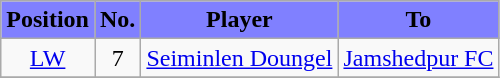<table class="wikitable sortable">
<tr>
<th style="background:#8080FF; color:Black;"><strong>Position</strong></th>
<th style="background:#8080FF; color:Black;"><strong>No.</strong></th>
<th style="background:#8080FF; color:Black;"><strong>Player</strong></th>
<th style="background:#8080FF; color:Black;"><strong>To</strong></th>
</tr>
<tr>
<td style="text-align:center;"><a href='#'>LW</a></td>
<td style="text-align:center;">7</td>
<td style="text-align:left;"> <a href='#'>Seiminlen Doungel</a></td>
<td style="text-align:left;"> <a href='#'>Jamshedpur FC</a></td>
</tr>
<tr>
</tr>
</table>
